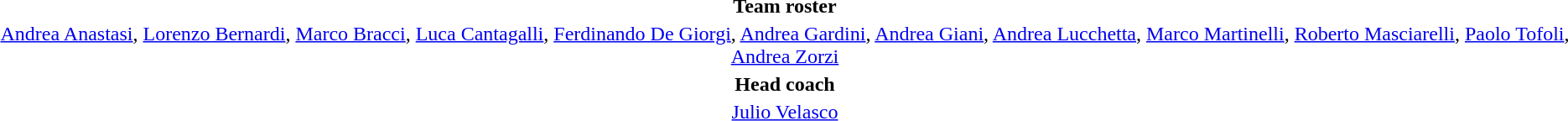<table style="text-align: center; margin-top: 2em; margin-left: auto; margin-right: auto">
<tr>
<td><strong>Team roster</strong></td>
</tr>
<tr>
<td><a href='#'>Andrea Anastasi</a>, <a href='#'>Lorenzo Bernardi</a>, <a href='#'>Marco Bracci</a>, <a href='#'>Luca Cantagalli</a>, <a href='#'>Ferdinando De Giorgi</a>, <a href='#'>Andrea Gardini</a>, <a href='#'>Andrea Giani</a>, <a href='#'>Andrea Lucchetta</a>, <a href='#'>Marco Martinelli</a>, <a href='#'>Roberto Masciarelli</a>, <a href='#'>Paolo Tofoli</a>, <a href='#'>Andrea Zorzi</a></td>
</tr>
<tr>
<td><strong>Head coach</strong></td>
</tr>
<tr>
<td><a href='#'>Julio Velasco</a></td>
</tr>
<tr>
</tr>
</table>
